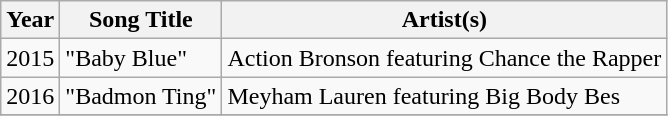<table class="wikitable">
<tr>
<th>Year</th>
<th>Song Title</th>
<th>Artist(s)</th>
</tr>
<tr>
<td>2015</td>
<td>"Baby Blue"</td>
<td>Action Bronson featuring Chance the Rapper</td>
</tr>
<tr>
<td>2016</td>
<td>"Badmon Ting"</td>
<td>Meyham Lauren featuring Big Body Bes</td>
</tr>
<tr>
</tr>
</table>
